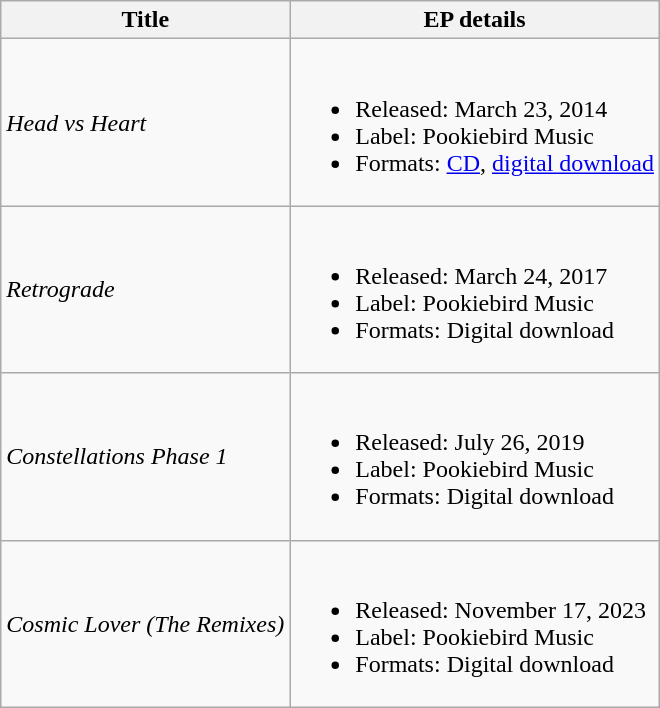<table class="wikitable">
<tr>
<th>Title</th>
<th>EP details</th>
</tr>
<tr>
<td><em>Head vs Heart</em></td>
<td><br><ul><li>Released: March 23, 2014</li><li>Label: Pookiebird Music</li><li>Formats: <a href='#'>CD</a>, <a href='#'>digital download</a></li></ul></td>
</tr>
<tr>
<td><em>Retrograde</em></td>
<td><br><ul><li>Released: March 24, 2017</li><li>Label: Pookiebird Music</li><li>Formats: Digital download</li></ul></td>
</tr>
<tr>
<td><em>Constellations Phase 1</em></td>
<td><br><ul><li>Released: July 26, 2019</li><li>Label: Pookiebird Music</li><li>Formats: Digital download</li></ul></td>
</tr>
<tr>
<td><em>Cosmic Lover (The Remixes)</em></td>
<td><br><ul><li>Released: November 17, 2023</li><li>Label: Pookiebird Music</li><li>Formats: Digital download</li></ul></td>
</tr>
</table>
